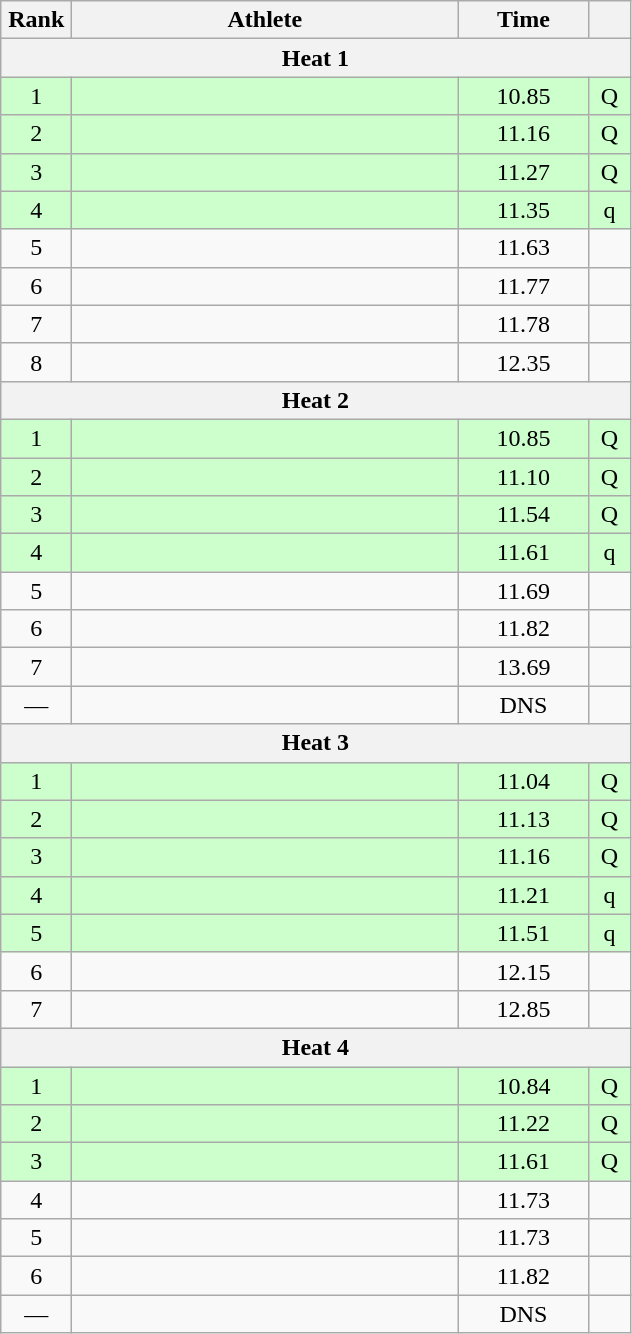<table class=wikitable style="text-align:center">
<tr>
<th width=40>Rank</th>
<th width=250>Athlete</th>
<th width=80>Time</th>
<th width=20></th>
</tr>
<tr>
<th colspan=4>Heat 1</th>
</tr>
<tr bgcolor="ccffcc">
<td>1</td>
<td align=left></td>
<td>10.85</td>
<td>Q</td>
</tr>
<tr bgcolor="ccffcc">
<td>2</td>
<td align=left></td>
<td>11.16</td>
<td>Q</td>
</tr>
<tr bgcolor="ccffcc">
<td>3</td>
<td align=left></td>
<td>11.27</td>
<td>Q</td>
</tr>
<tr bgcolor="ccffcc">
<td>4</td>
<td align=left></td>
<td>11.35</td>
<td>q</td>
</tr>
<tr>
<td>5</td>
<td align=left></td>
<td>11.63</td>
<td></td>
</tr>
<tr>
<td>6</td>
<td align=left></td>
<td>11.77</td>
<td></td>
</tr>
<tr>
<td>7</td>
<td align=left></td>
<td>11.78</td>
<td></td>
</tr>
<tr>
<td>8</td>
<td align=left></td>
<td>12.35</td>
<td></td>
</tr>
<tr>
<th colspan=4>Heat 2</th>
</tr>
<tr bgcolor="ccffcc">
<td>1</td>
<td align=left></td>
<td>10.85</td>
<td>Q</td>
</tr>
<tr bgcolor="ccffcc">
<td>2</td>
<td align=left></td>
<td>11.10</td>
<td>Q</td>
</tr>
<tr bgcolor="ccffcc">
<td>3</td>
<td align=left></td>
<td>11.54</td>
<td>Q</td>
</tr>
<tr bgcolor="ccffcc">
<td>4</td>
<td align=left></td>
<td>11.61</td>
<td>q</td>
</tr>
<tr>
<td>5</td>
<td align=left></td>
<td>11.69</td>
<td></td>
</tr>
<tr>
<td>6</td>
<td align=left></td>
<td>11.82</td>
<td></td>
</tr>
<tr>
<td>7</td>
<td align=left></td>
<td>13.69</td>
<td></td>
</tr>
<tr>
<td>—</td>
<td align=left></td>
<td>DNS</td>
<td></td>
</tr>
<tr>
<th colspan=4>Heat 3</th>
</tr>
<tr bgcolor="ccffcc">
<td>1</td>
<td align=left></td>
<td>11.04</td>
<td>Q</td>
</tr>
<tr bgcolor="ccffcc">
<td>2</td>
<td align=left></td>
<td>11.13</td>
<td>Q</td>
</tr>
<tr bgcolor="ccffcc">
<td>3</td>
<td align=left></td>
<td>11.16</td>
<td>Q</td>
</tr>
<tr bgcolor="ccffcc">
<td>4</td>
<td align=left></td>
<td>11.21</td>
<td>q</td>
</tr>
<tr bgcolor="ccffcc">
<td>5</td>
<td align=left></td>
<td>11.51</td>
<td>q</td>
</tr>
<tr>
<td>6</td>
<td align=left></td>
<td>12.15</td>
<td></td>
</tr>
<tr>
<td>7</td>
<td align=left></td>
<td>12.85</td>
<td></td>
</tr>
<tr>
<th colspan=4>Heat 4</th>
</tr>
<tr bgcolor="ccffcc">
<td>1</td>
<td align=left></td>
<td>10.84</td>
<td>Q</td>
</tr>
<tr bgcolor="ccffcc">
<td>2</td>
<td align=left></td>
<td>11.22</td>
<td>Q</td>
</tr>
<tr bgcolor="ccffcc">
<td>3</td>
<td align=left></td>
<td>11.61</td>
<td>Q</td>
</tr>
<tr>
<td>4</td>
<td align=left></td>
<td>11.73</td>
<td></td>
</tr>
<tr>
<td>5</td>
<td align=left></td>
<td>11.73</td>
<td></td>
</tr>
<tr>
<td>6</td>
<td align=left></td>
<td>11.82</td>
<td></td>
</tr>
<tr>
<td>—</td>
<td align=left></td>
<td>DNS</td>
<td></td>
</tr>
</table>
